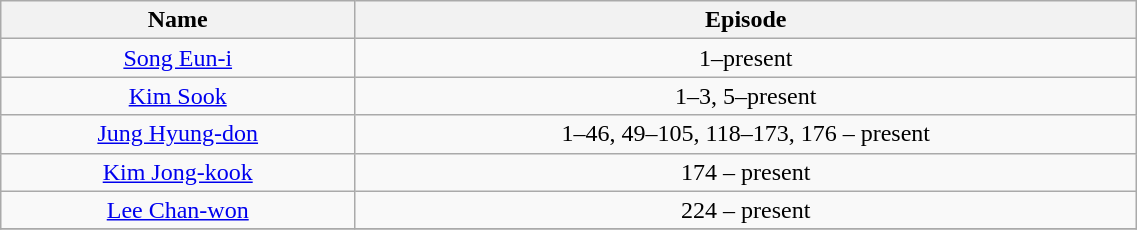<table class="wikitable" style="text-align:center" width="60%">
<tr>
<th>Name</th>
<th>Episode</th>
</tr>
<tr>
<td><a href='#'>Song Eun-i</a></td>
<td>1–present</td>
</tr>
<tr>
<td><a href='#'>Kim Sook</a></td>
<td>1–3, 5–present</td>
</tr>
<tr>
<td><a href='#'>Jung Hyung-don</a></td>
<td>1–46, 49–105, 118–173, 176 – present</td>
</tr>
<tr>
<td><a href='#'>Kim Jong-kook</a></td>
<td>174 – present</td>
</tr>
<tr>
<td><a href='#'>Lee Chan-won</a></td>
<td>224 – present</td>
</tr>
<tr>
</tr>
</table>
